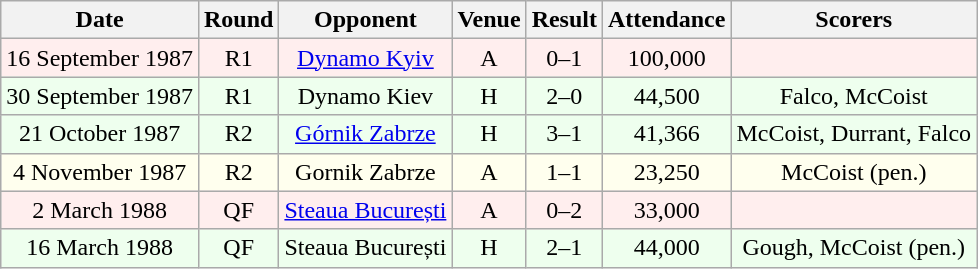<table class="wikitable sortable" style="font-size:100%; text-align:center">
<tr>
<th>Date</th>
<th>Round</th>
<th>Opponent</th>
<th>Venue</th>
<th>Result</th>
<th>Attendance</th>
<th>Scorers</th>
</tr>
<tr bgcolor = "#FFEEEE">
<td>16 September 1987</td>
<td>R1</td>
<td> <a href='#'>Dynamo Kyiv</a></td>
<td>A</td>
<td>0–1</td>
<td>100,000</td>
<td></td>
</tr>
<tr bgcolor = "#EEFFEE">
<td>30 September 1987</td>
<td>R1</td>
<td> Dynamo Kiev</td>
<td>H</td>
<td>2–0</td>
<td>44,500</td>
<td>Falco, McCoist</td>
</tr>
<tr bgcolor = "#EEFFEE">
<td>21 October 1987</td>
<td>R2</td>
<td> <a href='#'>Górnik Zabrze</a></td>
<td>H</td>
<td>3–1</td>
<td>41,366</td>
<td>McCoist, Durrant, Falco</td>
</tr>
<tr bgcolor = "#FFFFEE">
<td>4 November 1987</td>
<td>R2</td>
<td> Gornik Zabrze</td>
<td>A</td>
<td>1–1</td>
<td>23,250</td>
<td>McCoist (pen.)</td>
</tr>
<tr bgcolor = "#FFEEEE">
<td>2 March 1988</td>
<td>QF</td>
<td> <a href='#'>Steaua București</a></td>
<td>A</td>
<td>0–2</td>
<td>33,000</td>
<td></td>
</tr>
<tr bgcolor = "#EEFFEE">
<td>16 March 1988</td>
<td>QF</td>
<td> Steaua București</td>
<td>H</td>
<td>2–1</td>
<td>44,000</td>
<td>Gough, McCoist (pen.)</td>
</tr>
</table>
